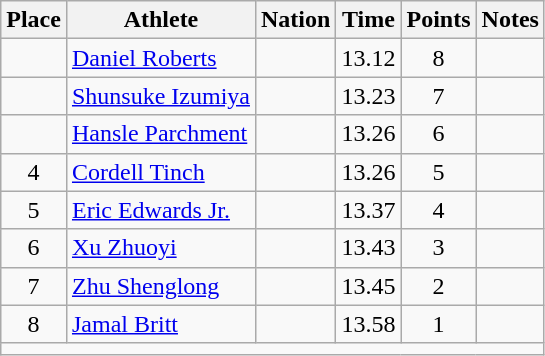<table class="wikitable mw-datatable sortable" style="text-align:center;">
<tr>
<th scope="col">Place</th>
<th scope="col">Athlete</th>
<th scope="col">Nation</th>
<th scope="col">Time</th>
<th scope="col">Points</th>
<th scope="col">Notes</th>
</tr>
<tr>
<td></td>
<td align="left"><a href='#'>Daniel Roberts</a></td>
<td align="left"></td>
<td>13.12</td>
<td>8</td>
<td></td>
</tr>
<tr>
<td></td>
<td align="left"><a href='#'>Shunsuke Izumiya</a></td>
<td align="left"></td>
<td>13.23</td>
<td>7</td>
<td></td>
</tr>
<tr>
<td></td>
<td align="left"><a href='#'>Hansle Parchment</a></td>
<td align="left"></td>
<td>13.26 </td>
<td>6</td>
<td></td>
</tr>
<tr>
<td>4</td>
<td align="left"><a href='#'>Cordell Tinch</a></td>
<td align="left"></td>
<td>13.26 </td>
<td>5</td>
<td></td>
</tr>
<tr>
<td>5</td>
<td align="left"><a href='#'>Eric Edwards Jr.</a></td>
<td align="left"></td>
<td>13.37</td>
<td>4</td>
<td></td>
</tr>
<tr>
<td>6</td>
<td align="left"><a href='#'>Xu Zhuoyi</a></td>
<td align="left"></td>
<td>13.43</td>
<td>3</td>
<td></td>
</tr>
<tr>
<td>7</td>
<td align="left"><a href='#'>Zhu Shenglong</a></td>
<td align="left"></td>
<td>13.45</td>
<td>2</td>
<td></td>
</tr>
<tr>
<td>8</td>
<td align="left"><a href='#'>Jamal Britt</a></td>
<td align="left"></td>
<td>13.58</td>
<td>1</td>
<td></td>
</tr>
<tr class="sortbottom">
<td colspan="6"></td>
</tr>
</table>
